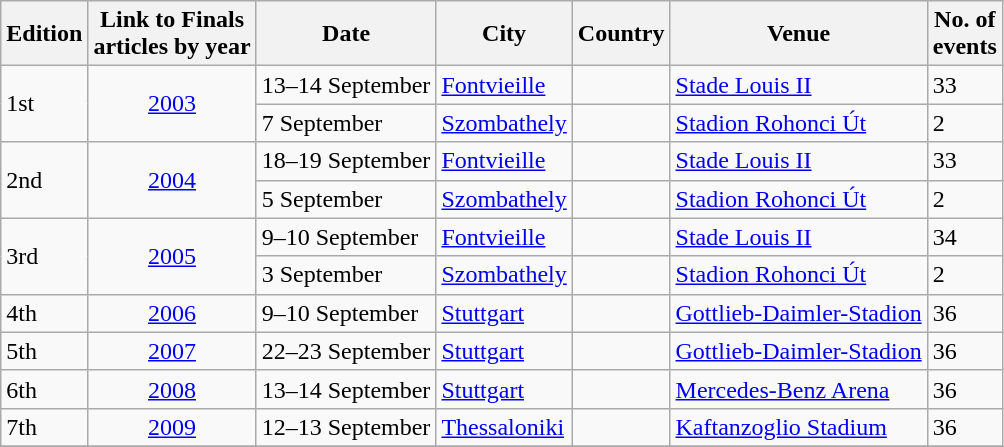<table class="wikitable">
<tr>
<th>Edition</th>
<th>Link to Finals<br>articles by year</th>
<th>Date</th>
<th>City</th>
<th>Country</th>
<th>Venue</th>
<th>No. of <br>events</th>
</tr>
<tr>
<td rowspan=2>1st</td>
<td rowspan=2 align=center><a href='#'>2003</a></td>
<td>13–14 September</td>
<td><a href='#'>Fontvieille</a></td>
<td></td>
<td><a href='#'>Stade Louis II</a></td>
<td>33</td>
</tr>
<tr>
<td>7 September</td>
<td><a href='#'>Szombathely</a></td>
<td></td>
<td><a href='#'>Stadion Rohonci Út</a></td>
<td>2</td>
</tr>
<tr>
<td rowspan=2>2nd</td>
<td rowspan=2 align=center><a href='#'>2004</a></td>
<td>18–19 September</td>
<td><a href='#'>Fontvieille</a></td>
<td></td>
<td><a href='#'>Stade Louis II</a></td>
<td>33</td>
</tr>
<tr>
<td>5 September</td>
<td><a href='#'>Szombathely</a></td>
<td></td>
<td><a href='#'>Stadion Rohonci Út</a></td>
<td>2</td>
</tr>
<tr>
<td rowspan=2>3rd</td>
<td rowspan=2 align=center><a href='#'>2005</a></td>
<td>9–10 September</td>
<td><a href='#'>Fontvieille</a></td>
<td></td>
<td><a href='#'>Stade Louis II</a></td>
<td>34</td>
</tr>
<tr>
<td>3 September</td>
<td><a href='#'>Szombathely</a></td>
<td></td>
<td><a href='#'>Stadion Rohonci Út</a></td>
<td>2</td>
</tr>
<tr>
<td>4th</td>
<td align=center><a href='#'>2006</a></td>
<td>9–10 September</td>
<td><a href='#'>Stuttgart</a></td>
<td></td>
<td><a href='#'>Gottlieb-Daimler-Stadion</a></td>
<td>36</td>
</tr>
<tr>
<td>5th</td>
<td align=center><a href='#'>2007</a></td>
<td>22–23 September</td>
<td><a href='#'>Stuttgart</a></td>
<td></td>
<td><a href='#'>Gottlieb-Daimler-Stadion</a></td>
<td>36</td>
</tr>
<tr>
<td>6th</td>
<td align=center><a href='#'>2008</a></td>
<td>13–14 September</td>
<td><a href='#'>Stuttgart</a></td>
<td></td>
<td><a href='#'>Mercedes-Benz Arena</a></td>
<td>36</td>
</tr>
<tr>
<td>7th</td>
<td align=center><a href='#'>2009</a></td>
<td>12–13 September</td>
<td><a href='#'>Thessaloniki</a></td>
<td></td>
<td><a href='#'>Kaftanzoglio Stadium</a></td>
<td>36</td>
</tr>
<tr>
</tr>
</table>
